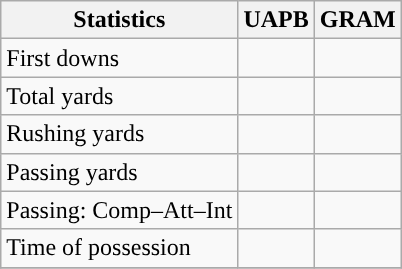<table class="wikitable" style="float: left;">
<tr>
<th>Statistics</th>
<th>UAPB</th>
<th>GRAM</th>
</tr>
<tr>
<td>First downs</td>
<td></td>
<td></td>
</tr>
<tr>
<td>Total yards</td>
<td></td>
<td></td>
</tr>
<tr>
<td>Rushing yards</td>
<td></td>
<td></td>
</tr>
<tr>
<td>Passing yards</td>
<td></td>
<td></td>
</tr>
<tr>
<td>Passing: Comp–Att–Int</td>
<td></td>
<td></td>
</tr>
<tr>
<td>Time of possession</td>
<td></td>
<td></td>
</tr>
<tr>
</tr>
</table>
